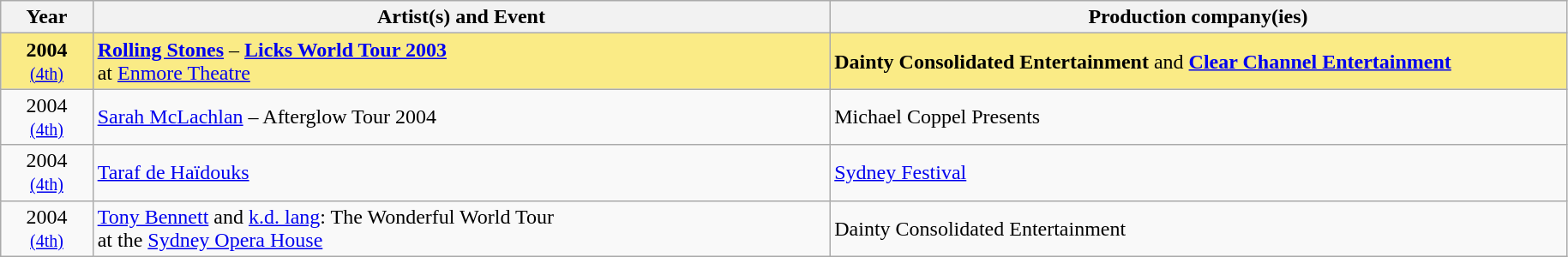<table class="sortable wikitable">
<tr>
<th width="5%">Year</th>
<th width="40%">Artist(s) and Event</th>
<th width="40%">Production company(ies)</th>
</tr>
<tr style="background:#FAEB86">
<td align="center"><strong>2004</strong><br><small><a href='#'>(4th)</a></small></td>
<td><strong><a href='#'>Rolling Stones</a></strong> – <strong><a href='#'>Licks World Tour 2003</a></strong> <br>at <a href='#'>Enmore Theatre</a></td>
<td><strong>Dainty Consolidated Entertainment</strong> and <strong><a href='#'>Clear Channel Entertainment</a></strong></td>
</tr>
<tr>
<td align="center">2004<br><small><a href='#'>(4th)</a></small></td>
<td><a href='#'>Sarah McLachlan</a> – Afterglow Tour 2004</td>
<td>Michael Coppel Presents</td>
</tr>
<tr>
<td align="center">2004<br><small><a href='#'>(4th)</a></small></td>
<td><a href='#'>Taraf de Haïdouks</a></td>
<td><a href='#'>Sydney Festival</a></td>
</tr>
<tr>
<td align="center">2004<br><small><a href='#'>(4th)</a></small></td>
<td><a href='#'>Tony Bennett</a> and <a href='#'>k.d. lang</a>: The Wonderful World Tour <br>at the <a href='#'>Sydney Opera House</a></td>
<td>Dainty Consolidated Entertainment</td>
</tr>
</table>
